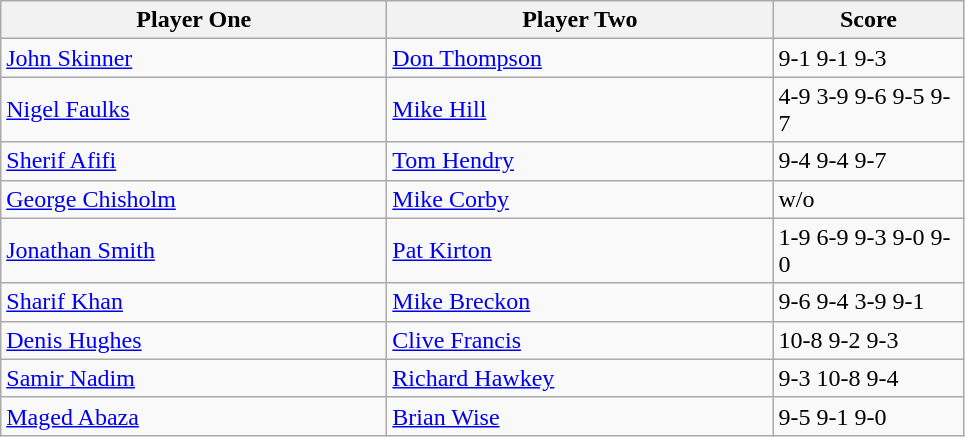<table class="wikitable">
<tr>
<th width=250>Player One</th>
<th width=250>Player Two</th>
<th width=120>Score</th>
</tr>
<tr>
<td> <a href='#'>John Skinner</a></td>
<td> <a href='#'>Don Thompson</a></td>
<td>9-1 9-1 9-3</td>
</tr>
<tr>
<td> <a href='#'>Nigel Faulks</a></td>
<td> <a href='#'>Mike Hill</a></td>
<td>4-9 3-9 9-6 9-5 9-7</td>
</tr>
<tr>
<td> <a href='#'>Sherif Afifi</a></td>
<td> <a href='#'>Tom Hendry</a></td>
<td>9-4 9-4 9-7</td>
</tr>
<tr>
<td> <a href='#'>George Chisholm</a></td>
<td> <a href='#'>Mike Corby</a></td>
<td>w/o</td>
</tr>
<tr>
<td> <a href='#'>Jonathan Smith</a></td>
<td> <a href='#'>Pat Kirton</a></td>
<td>1-9 6-9 9-3 9-0 9-0</td>
</tr>
<tr>
<td> <a href='#'>Sharif Khan</a></td>
<td> <a href='#'>Mike Breckon</a></td>
<td>9-6 9-4 3-9 9-1</td>
</tr>
<tr>
<td> <a href='#'>Denis Hughes</a></td>
<td> <a href='#'>Clive Francis</a></td>
<td>10-8 9-2 9-3</td>
</tr>
<tr>
<td> <a href='#'>Samir Nadim</a></td>
<td> <a href='#'>Richard Hawkey</a></td>
<td>9-3 10-8 9-4</td>
</tr>
<tr>
<td> <a href='#'>Maged Abaza</a></td>
<td> <a href='#'>Brian Wise</a></td>
<td>9-5 9-1 9-0</td>
</tr>
</table>
